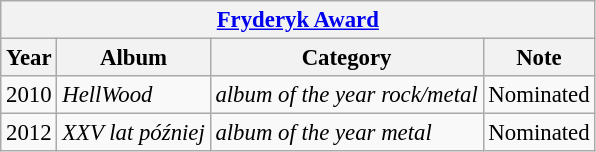<table class="wikitable" style="font-size:95%;">
<tr>
<th colspan=5><a href='#'>Fryderyk Award</a></th>
</tr>
<tr>
<th>Year</th>
<th>Album</th>
<th>Category</th>
<th>Note</th>
</tr>
<tr>
<td>2010</td>
<td><em>HellWood</em></td>
<td><em>album of the year rock/metal</em></td>
<td>Nominated</td>
</tr>
<tr>
<td>2012</td>
<td><em>XXV lat później</em></td>
<td><em>album of the year metal</em></td>
<td>Nominated</td>
</tr>
</table>
